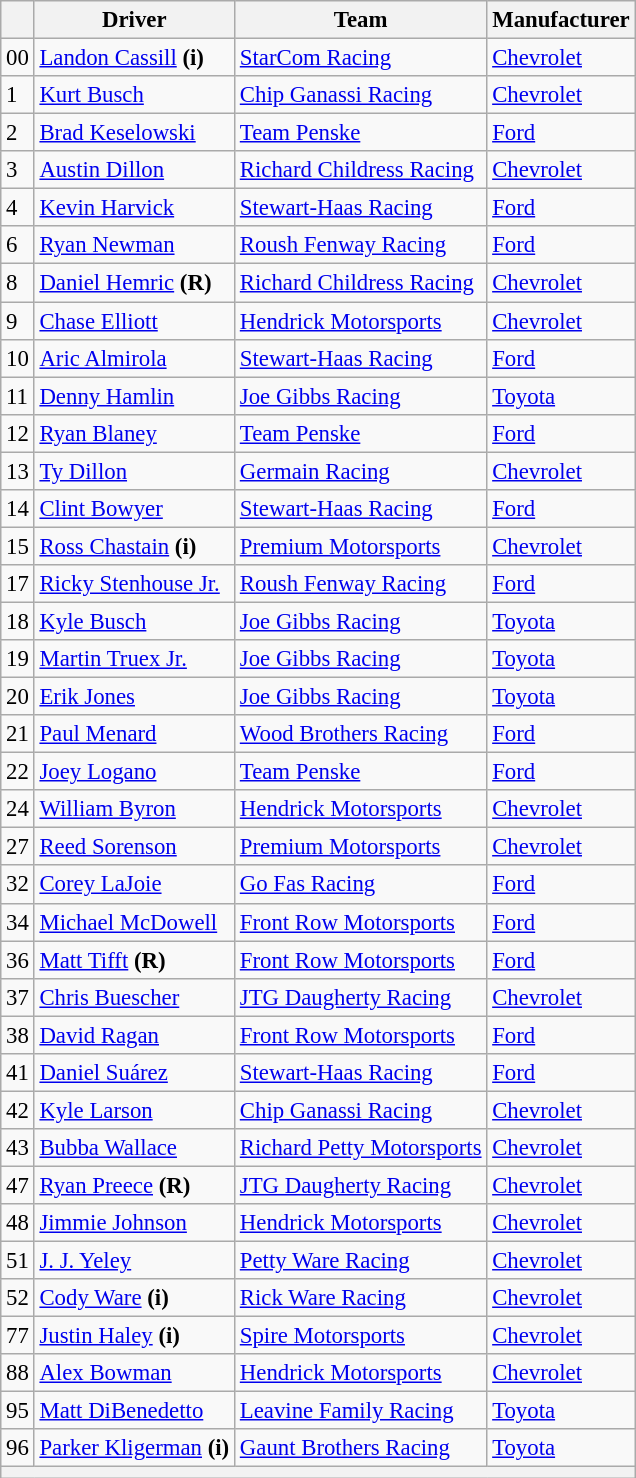<table class="wikitable" style="font-size:95%">
<tr>
<th></th>
<th>Driver</th>
<th>Team</th>
<th>Manufacturer</th>
</tr>
<tr>
<td>00</td>
<td><a href='#'>Landon Cassill</a> <strong>(i)</strong></td>
<td><a href='#'>StarCom Racing</a></td>
<td><a href='#'>Chevrolet</a></td>
</tr>
<tr>
<td>1</td>
<td><a href='#'>Kurt Busch</a></td>
<td><a href='#'>Chip Ganassi Racing</a></td>
<td><a href='#'>Chevrolet</a></td>
</tr>
<tr>
<td>2</td>
<td><a href='#'>Brad Keselowski</a></td>
<td><a href='#'>Team Penske</a></td>
<td><a href='#'>Ford</a></td>
</tr>
<tr>
<td>3</td>
<td><a href='#'>Austin Dillon</a></td>
<td><a href='#'>Richard Childress Racing</a></td>
<td><a href='#'>Chevrolet</a></td>
</tr>
<tr>
<td>4</td>
<td><a href='#'>Kevin Harvick</a></td>
<td><a href='#'>Stewart-Haas Racing</a></td>
<td><a href='#'>Ford</a></td>
</tr>
<tr>
<td>6</td>
<td><a href='#'>Ryan Newman</a></td>
<td><a href='#'>Roush Fenway Racing</a></td>
<td><a href='#'>Ford</a></td>
</tr>
<tr>
<td>8</td>
<td><a href='#'>Daniel Hemric</a> <strong>(R)</strong></td>
<td><a href='#'>Richard Childress Racing</a></td>
<td><a href='#'>Chevrolet</a></td>
</tr>
<tr>
<td>9</td>
<td><a href='#'>Chase Elliott</a></td>
<td><a href='#'>Hendrick Motorsports</a></td>
<td><a href='#'>Chevrolet</a></td>
</tr>
<tr>
<td>10</td>
<td><a href='#'>Aric Almirola</a></td>
<td><a href='#'>Stewart-Haas Racing</a></td>
<td><a href='#'>Ford</a></td>
</tr>
<tr>
<td>11</td>
<td><a href='#'>Denny Hamlin</a></td>
<td><a href='#'>Joe Gibbs Racing</a></td>
<td><a href='#'>Toyota</a></td>
</tr>
<tr>
<td>12</td>
<td><a href='#'>Ryan Blaney</a></td>
<td><a href='#'>Team Penske</a></td>
<td><a href='#'>Ford</a></td>
</tr>
<tr>
<td>13</td>
<td><a href='#'>Ty Dillon</a></td>
<td><a href='#'>Germain Racing</a></td>
<td><a href='#'>Chevrolet</a></td>
</tr>
<tr>
<td>14</td>
<td><a href='#'>Clint Bowyer</a></td>
<td><a href='#'>Stewart-Haas Racing</a></td>
<td><a href='#'>Ford</a></td>
</tr>
<tr>
<td>15</td>
<td><a href='#'>Ross Chastain</a> <strong>(i)</strong></td>
<td><a href='#'>Premium Motorsports</a></td>
<td><a href='#'>Chevrolet</a></td>
</tr>
<tr>
<td>17</td>
<td><a href='#'>Ricky Stenhouse Jr.</a></td>
<td><a href='#'>Roush Fenway Racing</a></td>
<td><a href='#'>Ford</a></td>
</tr>
<tr>
<td>18</td>
<td><a href='#'>Kyle Busch</a></td>
<td><a href='#'>Joe Gibbs Racing</a></td>
<td><a href='#'>Toyota</a></td>
</tr>
<tr>
<td>19</td>
<td><a href='#'>Martin Truex Jr.</a></td>
<td><a href='#'>Joe Gibbs Racing</a></td>
<td><a href='#'>Toyota</a></td>
</tr>
<tr>
<td>20</td>
<td><a href='#'>Erik Jones</a></td>
<td><a href='#'>Joe Gibbs Racing</a></td>
<td><a href='#'>Toyota</a></td>
</tr>
<tr>
<td>21</td>
<td><a href='#'>Paul Menard</a></td>
<td><a href='#'>Wood Brothers Racing</a></td>
<td><a href='#'>Ford</a></td>
</tr>
<tr>
<td>22</td>
<td><a href='#'>Joey Logano</a></td>
<td><a href='#'>Team Penske</a></td>
<td><a href='#'>Ford</a></td>
</tr>
<tr>
<td>24</td>
<td><a href='#'>William Byron</a></td>
<td><a href='#'>Hendrick Motorsports</a></td>
<td><a href='#'>Chevrolet</a></td>
</tr>
<tr>
<td>27</td>
<td><a href='#'>Reed Sorenson</a></td>
<td><a href='#'>Premium Motorsports</a></td>
<td><a href='#'>Chevrolet</a></td>
</tr>
<tr>
<td>32</td>
<td><a href='#'>Corey LaJoie</a></td>
<td><a href='#'>Go Fas Racing</a></td>
<td><a href='#'>Ford</a></td>
</tr>
<tr>
<td>34</td>
<td><a href='#'>Michael McDowell</a></td>
<td><a href='#'>Front Row Motorsports</a></td>
<td><a href='#'>Ford</a></td>
</tr>
<tr>
<td>36</td>
<td><a href='#'>Matt Tifft</a> <strong>(R)</strong></td>
<td><a href='#'>Front Row Motorsports</a></td>
<td><a href='#'>Ford</a></td>
</tr>
<tr>
<td>37</td>
<td><a href='#'>Chris Buescher</a></td>
<td><a href='#'>JTG Daugherty Racing</a></td>
<td><a href='#'>Chevrolet</a></td>
</tr>
<tr>
<td>38</td>
<td><a href='#'>David Ragan</a></td>
<td><a href='#'>Front Row Motorsports</a></td>
<td><a href='#'>Ford</a></td>
</tr>
<tr>
<td>41</td>
<td><a href='#'>Daniel Suárez</a></td>
<td><a href='#'>Stewart-Haas Racing</a></td>
<td><a href='#'>Ford</a></td>
</tr>
<tr>
<td>42</td>
<td><a href='#'>Kyle Larson</a></td>
<td><a href='#'>Chip Ganassi Racing</a></td>
<td><a href='#'>Chevrolet</a></td>
</tr>
<tr>
<td>43</td>
<td><a href='#'>Bubba Wallace</a></td>
<td><a href='#'>Richard Petty Motorsports</a></td>
<td><a href='#'>Chevrolet</a></td>
</tr>
<tr>
<td>47</td>
<td><a href='#'>Ryan Preece</a> <strong>(R)</strong></td>
<td><a href='#'>JTG Daugherty Racing</a></td>
<td><a href='#'>Chevrolet</a></td>
</tr>
<tr>
<td>48</td>
<td><a href='#'>Jimmie Johnson</a></td>
<td><a href='#'>Hendrick Motorsports</a></td>
<td><a href='#'>Chevrolet</a></td>
</tr>
<tr>
<td>51</td>
<td><a href='#'>J. J. Yeley</a></td>
<td><a href='#'>Petty Ware Racing</a></td>
<td><a href='#'>Chevrolet</a></td>
</tr>
<tr>
<td>52</td>
<td><a href='#'>Cody Ware</a> <strong>(i)</strong></td>
<td><a href='#'>Rick Ware Racing</a></td>
<td><a href='#'>Chevrolet</a></td>
</tr>
<tr>
<td>77</td>
<td><a href='#'>Justin Haley</a> <strong>(i)</strong></td>
<td><a href='#'>Spire Motorsports</a></td>
<td><a href='#'>Chevrolet</a></td>
</tr>
<tr>
<td>88</td>
<td><a href='#'>Alex Bowman</a></td>
<td><a href='#'>Hendrick Motorsports</a></td>
<td><a href='#'>Chevrolet</a></td>
</tr>
<tr>
<td>95</td>
<td><a href='#'>Matt DiBenedetto</a></td>
<td><a href='#'>Leavine Family Racing</a></td>
<td><a href='#'>Toyota</a></td>
</tr>
<tr>
<td>96</td>
<td><a href='#'>Parker Kligerman</a> <strong>(i)</strong></td>
<td><a href='#'>Gaunt Brothers Racing</a></td>
<td><a href='#'>Toyota</a></td>
</tr>
<tr>
<th colspan="4"></th>
</tr>
</table>
